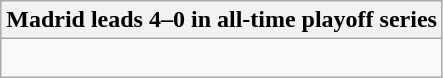<table class="wikitable collapsible collapsed">
<tr>
<th>Madrid leads 4–0 in all-time playoff series</th>
</tr>
<tr>
<td><br>


</td>
</tr>
</table>
